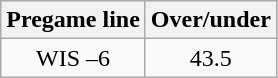<table class="wikitable">
<tr align="center">
<th style=>Pregame line</th>
<th style=>Over/under</th>
</tr>
<tr align="center">
<td>WIS –6</td>
<td>43.5</td>
</tr>
</table>
